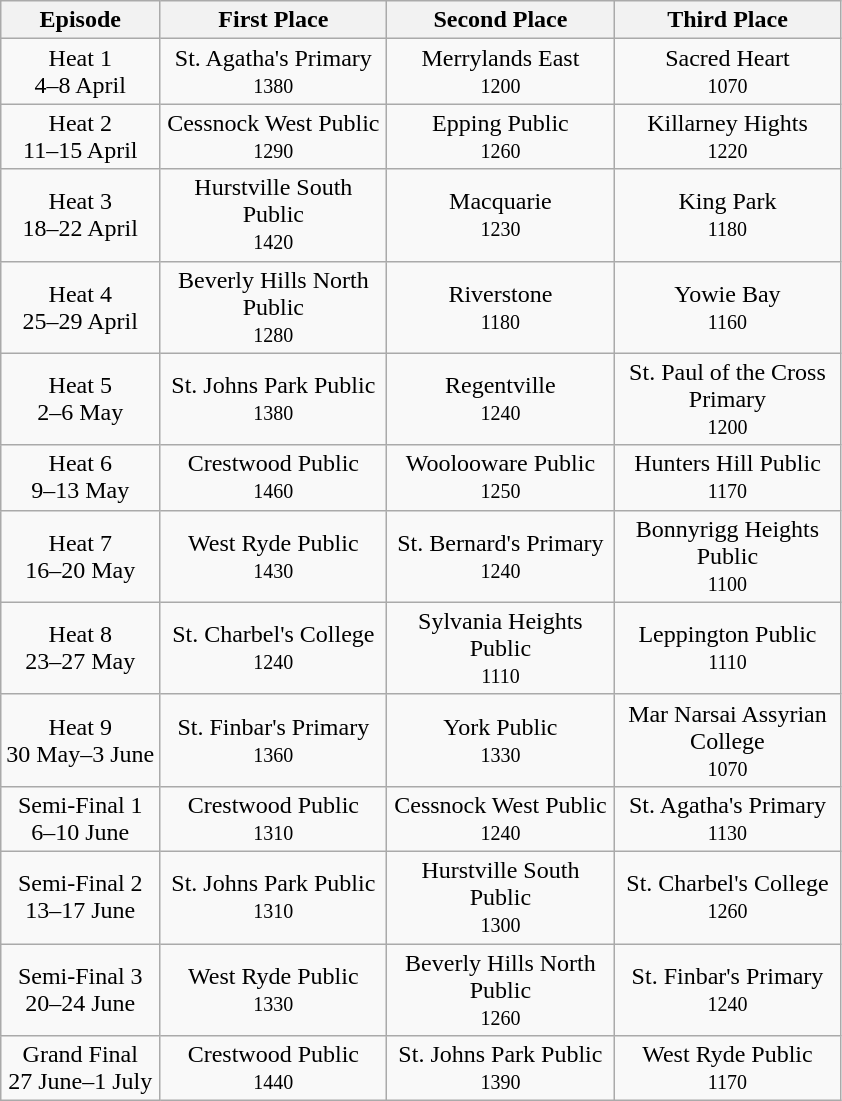<table class="wikitable">
<tr>
<th wisjsis4>Episode</th>
<th width=144>First Place</th>
<th width=144>Second Place</th>
<th width=144>Third Place</th>
</tr>
<tr>
<td align=center>Heat 1<br>4–8 April</td>
<td align=center>St. Agatha's Primary<br><small>1380</small></td>
<td align=center>Merrylands East<br><small>1200</small></td>
<td align=center>Sacred Heart<br><small>1070</small></td>
</tr>
<tr>
<td align=center>Heat 2<br>11–15 April</td>
<td align=center>Cessnock West Public<br><small>1290</small></td>
<td align=center>Epping Public<br><small>1260</small></td>
<td align=center>Killarney Hights<br><small>1220</small></td>
</tr>
<tr>
<td align=center>Heat 3<br>18–22 April</td>
<td align=center>Hurstville South Public<br><small>1420</small></td>
<td align=center>Macquarie<br><small>1230</small></td>
<td align=center>King Park<br><small>1180</small></td>
</tr>
<tr>
<td align=center>Heat 4<br>25–29 April</td>
<td align=center>Beverly Hills North Public<br><small>1280</small></td>
<td align=center>Riverstone<br><small>1180</small></td>
<td align=center>Yowie Bay<br><small>1160</small></td>
</tr>
<tr>
<td align=center>Heat 5<br>2–6 May</td>
<td align=center>St. Johns Park Public<br><small>1380</small></td>
<td align=center>Regentville<br><small>1240</small></td>
<td align=center>St. Paul of the Cross Primary<br><small>1200</small></td>
</tr>
<tr>
<td align=center>Heat 6<br>9–13 May</td>
<td align=center>Crestwood Public<br><small>1460</small></td>
<td align=center>Woolooware Public<br><small>1250</small></td>
<td align=center>Hunters Hill Public<br><small>1170</small></td>
</tr>
<tr>
<td align=center>Heat 7<br>16–20 May</td>
<td align=center>West Ryde Public<br><small>1430</small></td>
<td align=center>St. Bernard's Primary<br><small>1240</small></td>
<td align=center>Bonnyrigg Heights Public<br><small>1100</small></td>
</tr>
<tr>
<td align=center>Heat 8<br>23–27 May</td>
<td align=center>St. Charbel's College<br><small>1240</small></td>
<td align=center>Sylvania Heights Public<br><small>1110</small></td>
<td align=center>Leppington Public<br><small>1110</small></td>
</tr>
<tr>
<td align=center>Heat 9<br>30 May–3 June</td>
<td align=center>St. Finbar's Primary<br><small>1360</small></td>
<td align=center>York Public<br><small>1330</small></td>
<td align=center>Mar Narsai Assyrian College<br><small>1070</small></td>
</tr>
<tr>
<td align=center>Semi-Final 1<br>6–10 June</td>
<td align=center>Crestwood Public<br><small>1310</small></td>
<td align=center>Cessnock West Public<br><small>1240</small></td>
<td align=center>St. Agatha's Primary<br><small>1130</small></td>
</tr>
<tr>
<td align=center>Semi-Final 2<br>13–17 June</td>
<td align=center>St. Johns Park Public<br><small>1310</small></td>
<td align=center>Hurstville South Public<br><small>1300</small></td>
<td align=center>St. Charbel's College<br><small>1260</small></td>
</tr>
<tr>
<td align=center>Semi-Final 3<br>20–24 June</td>
<td align=center>West Ryde Public<br><small>1330</small></td>
<td align=center>Beverly Hills North Public<br><small>1260</small></td>
<td align=center>St. Finbar's Primary<br><small>1240</small></td>
</tr>
<tr>
<td align=center>Grand Final<br>27 June–1 July</td>
<td align=center>Crestwood Public<br><small>1440</small></td>
<td align=center>St. Johns Park Public<br><small>1390</small></td>
<td align=center>West Ryde Public<br><small>1170</small></td>
</tr>
</table>
